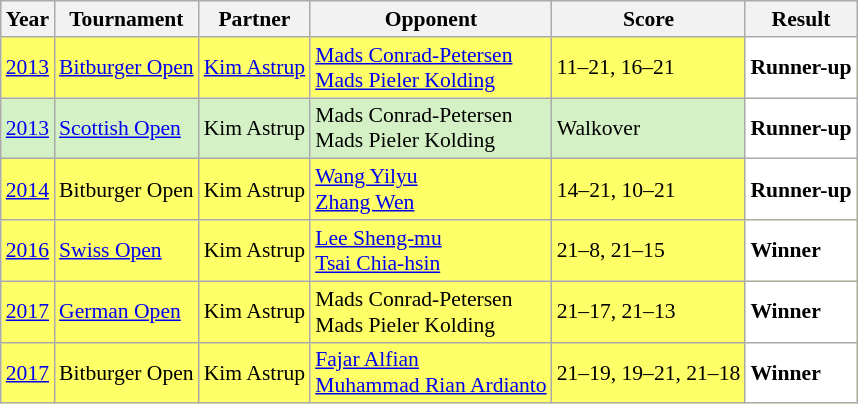<table class="sortable wikitable" style="font-size: 90%;">
<tr>
<th>Year</th>
<th>Tournament</th>
<th>Partner</th>
<th>Opponent</th>
<th>Score</th>
<th>Result</th>
</tr>
<tr style="background:#FFFF67">
<td align="center"><a href='#'>2013</a></td>
<td align="left"><a href='#'>Bitburger Open</a></td>
<td align="left"> <a href='#'>Kim Astrup</a></td>
<td align="left"> <a href='#'>Mads Conrad-Petersen</a><br> <a href='#'>Mads Pieler Kolding</a></td>
<td align="left">11–21, 16–21</td>
<td style="text-align:left; background:white"> <strong>Runner-up</strong></td>
</tr>
<tr style="background:#D4F1C5">
<td align="center"><a href='#'>2013</a></td>
<td align="left"><a href='#'>Scottish Open</a></td>
<td align="left"> Kim Astrup</td>
<td align="left"> Mads Conrad-Petersen<br> Mads Pieler Kolding</td>
<td align="left">Walkover</td>
<td style="text-align:left; background:white"> <strong>Runner-up</strong></td>
</tr>
<tr style="background:#FFFF67">
<td align="center"><a href='#'>2014</a></td>
<td align="left">Bitburger Open</td>
<td align="left"> Kim Astrup</td>
<td align="left"> <a href='#'>Wang Yilyu</a><br> <a href='#'>Zhang Wen</a></td>
<td align="left">14–21, 10–21</td>
<td style="text-align:left; background:white"> <strong>Runner-up</strong></td>
</tr>
<tr style="background:#FFFF67">
<td align="center"><a href='#'>2016</a></td>
<td align="left"><a href='#'>Swiss Open</a></td>
<td align="left"> Kim Astrup</td>
<td align="left"> <a href='#'>Lee Sheng-mu</a><br> <a href='#'>Tsai Chia-hsin</a></td>
<td align="left">21–8, 21–15</td>
<td style="text-align:left; background:white"> <strong>Winner</strong></td>
</tr>
<tr style="background:#FFFF67">
<td align="center"><a href='#'>2017</a></td>
<td align="left"><a href='#'>German Open</a></td>
<td align="left"> Kim Astrup</td>
<td align="left"> Mads Conrad-Petersen<br> Mads Pieler Kolding</td>
<td align="left">21–17, 21–13</td>
<td style="text-align:left; background:white"> <strong>Winner</strong></td>
</tr>
<tr style="background:#FFFF67">
<td align="center"><a href='#'>2017</a></td>
<td align="left">Bitburger Open</td>
<td align="left"> Kim Astrup</td>
<td align="left"> <a href='#'>Fajar Alfian</a><br> <a href='#'>Muhammad Rian Ardianto</a></td>
<td align="left">21–19, 19–21, 21–18</td>
<td style="text-align:left; background:white"> <strong>Winner</strong></td>
</tr>
</table>
